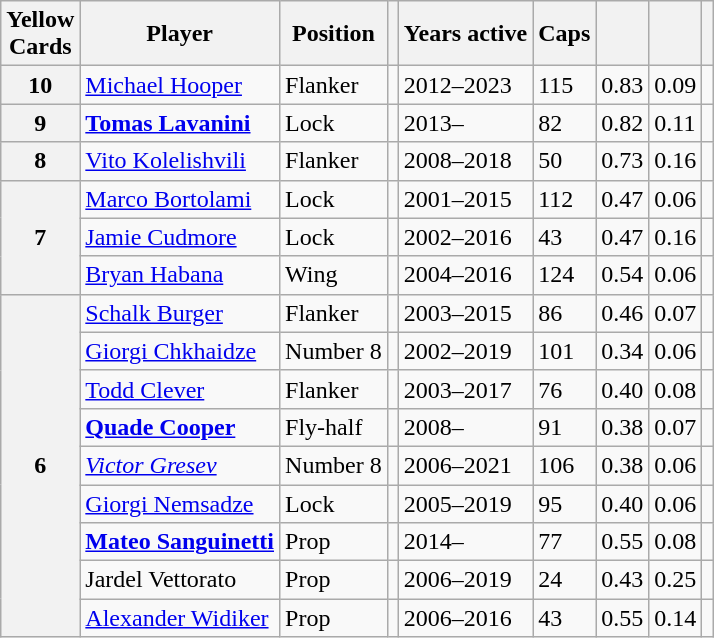<table class="wikitable sortable">
<tr align="left">
<th>Yellow<br>Cards</th>
<th>Player</th>
<th>Position</th>
<th></th>
<th>Years active</th>
<th>Caps</th>
<th></th>
<th></th>
<th></th>
</tr>
<tr>
<th rowspan=1>10</th>
<td><a href='#'>Michael Hooper</a></td>
<td>Flanker</td>
<td></td>
<td>2012–2023</td>
<td>115</td>
<td>0.83</td>
<td>0.09</td>
<td></td>
</tr>
<tr>
<th>9</th>
<td><strong><a href='#'>Tomas Lavanini</a></strong></td>
<td>Lock</td>
<td></td>
<td>2013–</td>
<td>82</td>
<td>0.82</td>
<td>0.11</td>
<td></td>
</tr>
<tr>
<th rowspan=1>8</th>
<td><a href='#'>Vito Kolelishvili</a></td>
<td>Flanker</td>
<td></td>
<td>2008–2018</td>
<td>50</td>
<td>0.73</td>
<td>0.16</td>
<td></td>
</tr>
<tr>
<th rowspan="3">7</th>
<td><a href='#'>Marco Bortolami</a></td>
<td>Lock</td>
<td></td>
<td>2001–2015</td>
<td>112</td>
<td>0.47</td>
<td>0.06</td>
<td></td>
</tr>
<tr>
<td><a href='#'>Jamie Cudmore</a></td>
<td>Lock</td>
<td></td>
<td>2002–2016</td>
<td>43</td>
<td>0.47</td>
<td>0.16</td>
<td></td>
</tr>
<tr>
<td><a href='#'>Bryan Habana</a></td>
<td>Wing</td>
<td></td>
<td>2004–2016</td>
<td>124</td>
<td>0.54</td>
<td>0.06</td>
<td></td>
</tr>
<tr>
<th rowspan=9>6</th>
<td><a href='#'>Schalk Burger</a></td>
<td>Flanker</td>
<td></td>
<td>2003–2015</td>
<td>86</td>
<td>0.46</td>
<td>0.07</td>
<td></td>
</tr>
<tr>
<td><a href='#'>Giorgi Chkhaidze</a></td>
<td>Number 8</td>
<td></td>
<td>2002–2019</td>
<td>101</td>
<td>0.34</td>
<td>0.06</td>
<td></td>
</tr>
<tr>
<td><a href='#'>Todd Clever</a></td>
<td>Flanker</td>
<td></td>
<td>2003–2017</td>
<td>76</td>
<td>0.40</td>
<td>0.08</td>
<td></td>
</tr>
<tr>
<td><strong><a href='#'>Quade Cooper</a></strong></td>
<td>Fly-half</td>
<td></td>
<td>2008–</td>
<td>91</td>
<td>0.38</td>
<td>0.07</td>
<td></td>
</tr>
<tr>
<td><em><a href='#'>Victor Gresev</a></em></td>
<td>Number 8</td>
<td></td>
<td>2006–2021</td>
<td>106</td>
<td>0.38</td>
<td>0.06</td>
<td></td>
</tr>
<tr>
<td><a href='#'>Giorgi Nemsadze</a></td>
<td>Lock</td>
<td></td>
<td>2005–2019</td>
<td>95</td>
<td>0.40</td>
<td>0.06</td>
<td></td>
</tr>
<tr>
<td><strong><a href='#'>Mateo Sanguinetti</a></strong></td>
<td>Prop</td>
<td></td>
<td>2014–</td>
<td>77</td>
<td>0.55</td>
<td>0.08</td>
<td></td>
</tr>
<tr>
<td>Jardel Vettorato</td>
<td>Prop</td>
<td></td>
<td>2006–2019</td>
<td>24</td>
<td>0.43</td>
<td>0.25</td>
<td></td>
</tr>
<tr>
<td><a href='#'>Alexander Widiker</a></td>
<td>Prop</td>
<td></td>
<td>2006–2016</td>
<td>43</td>
<td>0.55</td>
<td>0.14</td>
<td></td>
</tr>
</table>
